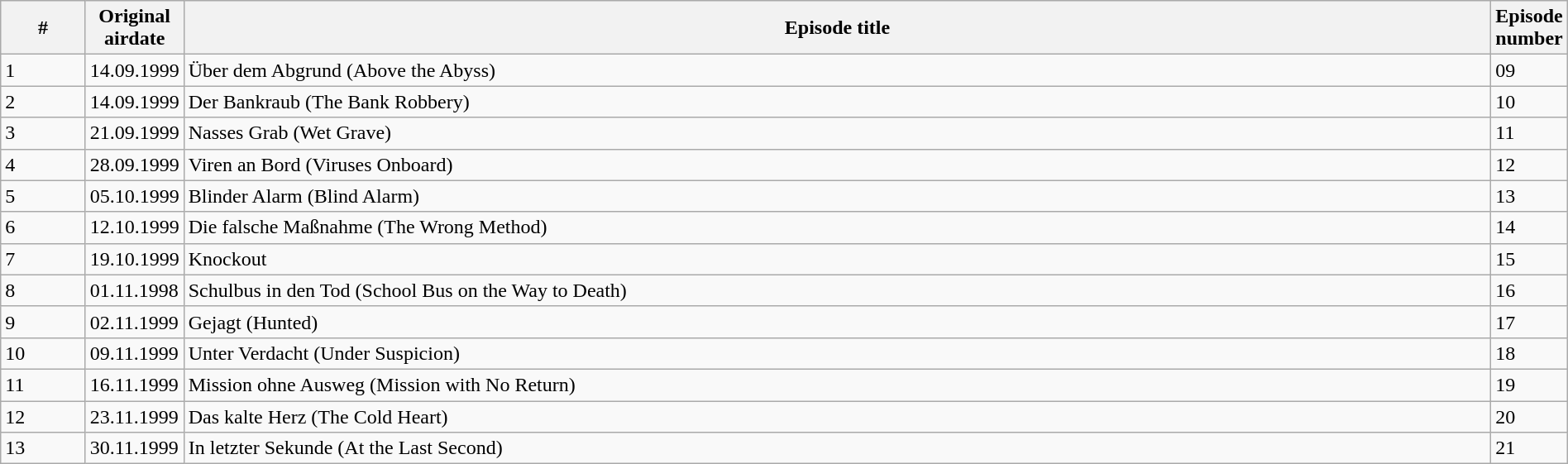<table class="wikitable"  width="100%">
<tr>
<th>#</th>
<th width="10px">Original airdate</th>
<th>Episode title</th>
<th width="10px">Episode number</th>
</tr>
<tr>
<td>1</td>
<td>14.09.1999</td>
<td>Über dem Abgrund (Above the Abyss)</td>
<td>09</td>
</tr>
<tr>
<td>2</td>
<td>14.09.1999</td>
<td>Der Bankraub (The Bank Robbery)</td>
<td>10</td>
</tr>
<tr>
<td>3</td>
<td>21.09.1999</td>
<td>Nasses Grab (Wet Grave)</td>
<td>11</td>
</tr>
<tr>
<td>4</td>
<td>28.09.1999</td>
<td>Viren an Bord (Viruses Onboard)</td>
<td>12</td>
</tr>
<tr>
<td>5</td>
<td>05.10.1999</td>
<td>Blinder Alarm (Blind Alarm)</td>
<td>13</td>
</tr>
<tr>
<td>6</td>
<td>12.10.1999</td>
<td>Die falsche Maßnahme (The Wrong Method)</td>
<td>14</td>
</tr>
<tr>
<td>7</td>
<td>19.10.1999</td>
<td>Knockout</td>
<td>15</td>
</tr>
<tr>
<td>8</td>
<td>01.11.1998</td>
<td>Schulbus in den Tod (School Bus on the Way to Death)</td>
<td>16</td>
</tr>
<tr>
<td>9</td>
<td>02.11.1999</td>
<td>Gejagt (Hunted)</td>
<td>17</td>
</tr>
<tr>
<td>10</td>
<td>09.11.1999</td>
<td>Unter Verdacht (Under Suspicion)</td>
<td>18</td>
</tr>
<tr>
<td>11</td>
<td>16.11.1999</td>
<td>Mission ohne Ausweg (Mission with No Return)</td>
<td>19</td>
</tr>
<tr>
<td>12</td>
<td>23.11.1999</td>
<td>Das kalte Herz (The Cold Heart)</td>
<td>20</td>
</tr>
<tr>
<td>13</td>
<td>30.11.1999</td>
<td>In letzter Sekunde (At the Last Second)</td>
<td>21</td>
</tr>
</table>
